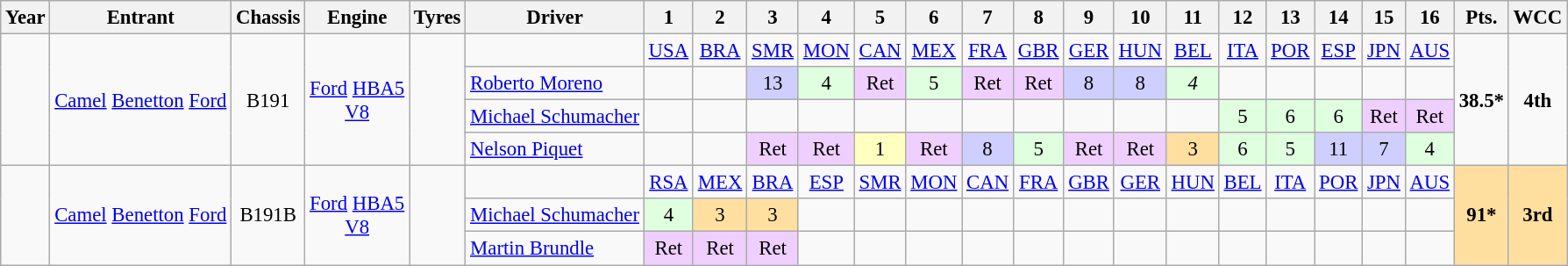<table class="wikitable" style="text-align:center; font-size:95%">
<tr>
<th>Year</th>
<th>Entrant</th>
<th>Chassis</th>
<th>Engine</th>
<th>Tyres</th>
<th>Driver</th>
<th>1</th>
<th>2</th>
<th>3</th>
<th>4</th>
<th>5</th>
<th>6</th>
<th>7</th>
<th>8</th>
<th>9</th>
<th>10</th>
<th>11</th>
<th>12</th>
<th>13</th>
<th>14</th>
<th>15</th>
<th>16</th>
<th>Pts.</th>
<th>WCC</th>
</tr>
<tr>
<td rowspan="4"></td>
<td rowspan="4"><a href='#'>Camel</a> <a href='#'>Benetton</a> <a href='#'>Ford</a></td>
<td rowspan="4">B191</td>
<td rowspan="4"><a href='#'>Ford</a> <a href='#'>HBA5</a><br><a href='#'>V8</a></td>
<td rowspan="4"></td>
<td></td>
<td><a href='#'>USA</a></td>
<td><a href='#'>BRA</a></td>
<td><a href='#'>SMR</a></td>
<td><a href='#'>MON</a></td>
<td><a href='#'>CAN</a></td>
<td><a href='#'>MEX</a></td>
<td><a href='#'>FRA</a></td>
<td><a href='#'>GBR</a></td>
<td><a href='#'>GER</a></td>
<td><a href='#'>HUN</a></td>
<td><a href='#'>BEL</a></td>
<td><a href='#'>ITA</a></td>
<td><a href='#'>POR</a></td>
<td><a href='#'>ESP</a></td>
<td><a href='#'>JPN</a></td>
<td><a href='#'>AUS</a></td>
<td rowspan="4"><strong>38.5*</strong></td>
<td rowspan="4"><strong>4th</strong></td>
</tr>
<tr>
<td align="left"><a href='#'>Roberto Moreno</a></td>
<td></td>
<td></td>
<td style="background:#cfcfff;">13</td>
<td style="background:#dfffdf;">4</td>
<td style="background:#efcfff;">Ret</td>
<td style="background:#dfffdf;">5</td>
<td style="background:#efcfff;">Ret</td>
<td style="background:#efcfff;">Ret</td>
<td style="background:#cfcfff;">8</td>
<td style="background:#cfcfff;">8</td>
<td style="background:#dfffdf;"><em>4</em></td>
<td></td>
<td></td>
<td></td>
<td></td>
<td></td>
</tr>
<tr>
<td align="left"><a href='#'>Michael Schumacher</a></td>
<td></td>
<td></td>
<td></td>
<td></td>
<td></td>
<td></td>
<td></td>
<td></td>
<td></td>
<td></td>
<td></td>
<td style="background:#dfffdf;">5</td>
<td style="background:#dfffdf;">6</td>
<td style="background:#dfffdf;">6</td>
<td style="background:#efcfff;">Ret</td>
<td style="background:#efcfff;">Ret</td>
</tr>
<tr>
<td align="left"><a href='#'>Nelson Piquet</a></td>
<td></td>
<td></td>
<td style="background:#efcfff;">Ret</td>
<td style="background:#efcfff;">Ret</td>
<td style="background:#ffffbf;">1</td>
<td style="background:#efcfff;">Ret</td>
<td style="background:#cfcfff;">8</td>
<td style="background:#dfffdf;">5</td>
<td style="background:#efcfff;">Ret</td>
<td style="background:#efcfff;">Ret</td>
<td style="background:#ffdf9f;">3</td>
<td style="background:#dfffdf;">6</td>
<td style="background:#dfffdf;">5</td>
<td style="background:#cfcfff;">11</td>
<td style="background:#cfcfff;">7</td>
<td style="background:#dfffdf;">4</td>
</tr>
<tr>
<td rowspan="3"></td>
<td rowspan="3"><a href='#'>Camel</a> <a href='#'>Benetton</a> <a href='#'>Ford</a></td>
<td rowspan="3">B191B</td>
<td rowspan="3"><a href='#'>Ford</a> <a href='#'>HBA5</a><br><a href='#'>V8</a></td>
<td rowspan="3"></td>
<td></td>
<td><a href='#'>RSA</a></td>
<td><a href='#'>MEX</a></td>
<td><a href='#'>BRA</a></td>
<td><a href='#'>ESP</a></td>
<td><a href='#'>SMR</a></td>
<td><a href='#'>MON</a></td>
<td><a href='#'>CAN</a></td>
<td><a href='#'>FRA</a></td>
<td><a href='#'>GBR</a></td>
<td><a href='#'>GER</a></td>
<td><a href='#'>HUN</a></td>
<td><a href='#'>BEL</a></td>
<td><a href='#'>ITA</a></td>
<td><a href='#'>POR</a></td>
<td><a href='#'>JPN</a></td>
<td><a href='#'>AUS</a></td>
<td rowspan="3" style="background:#ffdf9f;"><strong>91*</strong></td>
<td rowspan="3" style="background:#ffdf9f;"><strong>3rd</strong></td>
</tr>
<tr>
<td align="left"><a href='#'>Michael Schumacher</a></td>
<td style="background:#dfffdf;">4</td>
<td style="background:#ffdf9f;">3</td>
<td style="background:#ffdf9f;">3</td>
<td></td>
<td></td>
<td></td>
<td></td>
<td></td>
<td></td>
<td></td>
<td></td>
<td></td>
<td></td>
<td></td>
<td></td>
<td></td>
</tr>
<tr>
<td align="left"><a href='#'>Martin Brundle</a></td>
<td style="background:#efcfff;">Ret</td>
<td style="background:#efcfff;">Ret</td>
<td style="background:#efcfff;">Ret</td>
<td></td>
<td></td>
<td></td>
<td></td>
<td></td>
<td></td>
<td></td>
<td></td>
<td></td>
<td></td>
<td></td>
<td></td>
<td></td>
</tr>
</table>
